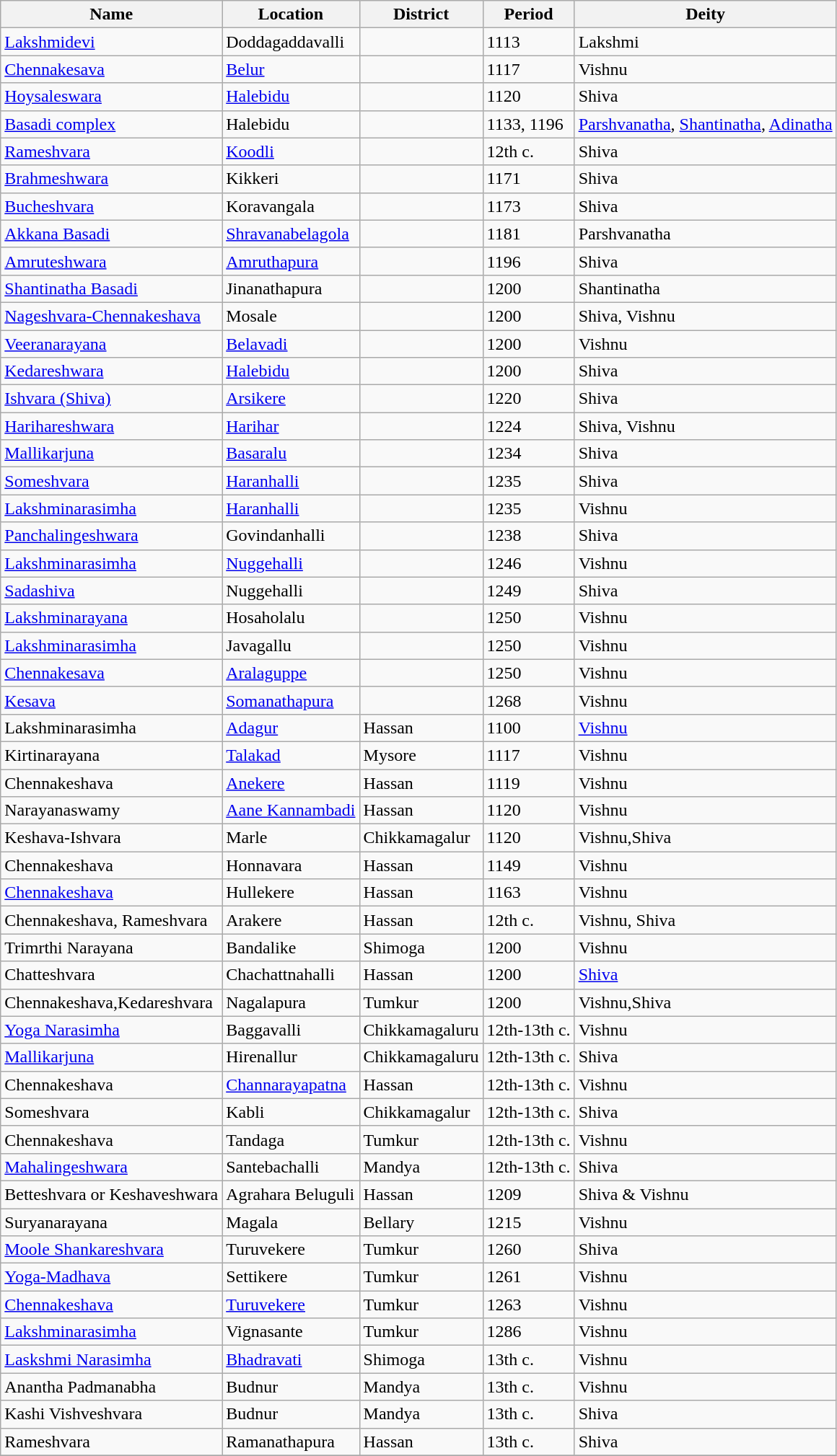<table class="wikitable sortable">
<tr>
<th>Name</th>
<th>Location</th>
<th>District</th>
<th>Period</th>
<th>Deity</th>
</tr>
<tr>
<td><a href='#'>Lakshmidevi</a></td>
<td>Doddagaddavalli</td>
<td></td>
<td>1113</td>
<td>Lakshmi</td>
</tr>
<tr>
<td><a href='#'>Chennakesava</a></td>
<td><a href='#'>Belur</a></td>
<td></td>
<td>1117</td>
<td>Vishnu</td>
</tr>
<tr>
<td><a href='#'>Hoysaleswara</a></td>
<td><a href='#'>Halebidu</a></td>
<td></td>
<td>1120</td>
<td>Shiva</td>
</tr>
<tr>
<td><a href='#'>Basadi complex</a></td>
<td>Halebidu</td>
<td></td>
<td>1133, 1196</td>
<td><a href='#'>Parshvanatha</a>, <a href='#'>Shantinatha</a>, <a href='#'>Adinatha</a></td>
</tr>
<tr>
<td><a href='#'>Rameshvara</a></td>
<td><a href='#'>Koodli</a></td>
<td></td>
<td>12th c.</td>
<td>Shiva</td>
</tr>
<tr>
<td><a href='#'>Brahmeshwara</a></td>
<td>Kikkeri</td>
<td></td>
<td>1171</td>
<td>Shiva</td>
</tr>
<tr>
<td><a href='#'>Bucheshvara</a></td>
<td>Koravangala</td>
<td></td>
<td>1173</td>
<td>Shiva</td>
</tr>
<tr>
<td><a href='#'>Akkana Basadi</a></td>
<td><a href='#'>Shravanabelagola</a></td>
<td></td>
<td>1181</td>
<td>Parshvanatha</td>
</tr>
<tr>
<td><a href='#'>Amruteshwara</a></td>
<td><a href='#'>Amruthapura</a></td>
<td></td>
<td>1196</td>
<td>Shiva</td>
</tr>
<tr>
<td><a href='#'>Shantinatha Basadi</a></td>
<td>Jinanathapura</td>
<td></td>
<td>1200</td>
<td>Shantinatha</td>
</tr>
<tr>
<td><a href='#'>Nageshvara-Chennakeshava</a></td>
<td>Mosale</td>
<td></td>
<td>1200</td>
<td>Shiva, Vishnu</td>
</tr>
<tr>
<td><a href='#'>Veeranarayana</a></td>
<td><a href='#'>Belavadi</a></td>
<td></td>
<td>1200</td>
<td>Vishnu</td>
</tr>
<tr>
<td><a href='#'>Kedareshwara</a></td>
<td><a href='#'>Halebidu</a></td>
<td></td>
<td>1200</td>
<td>Shiva</td>
</tr>
<tr>
<td><a href='#'>Ishvara (Shiva)</a></td>
<td><a href='#'>Arsikere</a></td>
<td></td>
<td>1220</td>
<td>Shiva</td>
</tr>
<tr>
<td><a href='#'>Harihareshwara</a></td>
<td><a href='#'>Harihar</a></td>
<td></td>
<td>1224</td>
<td>Shiva, Vishnu</td>
</tr>
<tr>
<td><a href='#'>Mallikarjuna</a></td>
<td><a href='#'>Basaralu</a></td>
<td></td>
<td>1234</td>
<td>Shiva</td>
</tr>
<tr>
<td><a href='#'>Someshvara</a></td>
<td><a href='#'>Haranhalli</a></td>
<td></td>
<td>1235</td>
<td>Shiva</td>
</tr>
<tr>
<td><a href='#'>Lakshminarasimha</a></td>
<td><a href='#'>Haranhalli</a></td>
<td></td>
<td>1235</td>
<td>Vishnu</td>
</tr>
<tr>
<td><a href='#'>Panchalingeshwara</a></td>
<td>Govindanhalli</td>
<td></td>
<td>1238</td>
<td>Shiva</td>
</tr>
<tr>
<td><a href='#'>Lakshminarasimha</a></td>
<td><a href='#'>Nuggehalli</a></td>
<td></td>
<td>1246</td>
<td>Vishnu</td>
</tr>
<tr>
<td><a href='#'>Sadashiva</a></td>
<td>Nuggehalli</td>
<td></td>
<td>1249</td>
<td>Shiva</td>
</tr>
<tr>
<td><a href='#'>Lakshminarayana</a></td>
<td>Hosaholalu</td>
<td></td>
<td>1250</td>
<td>Vishnu</td>
</tr>
<tr>
<td><a href='#'>Lakshminarasimha</a></td>
<td>Javagallu</td>
<td></td>
<td>1250</td>
<td>Vishnu</td>
</tr>
<tr>
<td><a href='#'>Chennakesava</a></td>
<td><a href='#'>Aralaguppe</a></td>
<td></td>
<td>1250</td>
<td>Vishnu</td>
</tr>
<tr>
<td><a href='#'>Kesava</a></td>
<td><a href='#'>Somanathapura</a></td>
<td></td>
<td>1268</td>
<td>Vishnu</td>
</tr>
<tr>
<td>Lakshminarasimha</td>
<td><a href='#'>Adagur</a></td>
<td>Hassan</td>
<td>1100</td>
<td><a href='#'>Vishnu</a></td>
</tr>
<tr>
<td>Kirtinarayana</td>
<td><a href='#'>Talakad</a></td>
<td>Mysore</td>
<td>1117</td>
<td>Vishnu</td>
</tr>
<tr>
<td>Chennakeshava</td>
<td><a href='#'>Anekere</a></td>
<td>Hassan</td>
<td>1119</td>
<td>Vishnu</td>
</tr>
<tr>
<td>Narayanaswamy</td>
<td><a href='#'>Aane Kannambadi</a></td>
<td>Hassan</td>
<td>1120</td>
<td>Vishnu</td>
</tr>
<tr>
<td>Keshava-Ishvara</td>
<td>Marle</td>
<td>Chikkamagalur</td>
<td>1120</td>
<td>Vishnu,Shiva</td>
</tr>
<tr>
<td>Chennakeshava</td>
<td>Honnavara</td>
<td>Hassan</td>
<td>1149</td>
<td>Vishnu</td>
</tr>
<tr>
<td><a href='#'>Chennakeshava</a></td>
<td>Hullekere</td>
<td>Hassan</td>
<td>1163</td>
<td>Vishnu</td>
</tr>
<tr>
<td>Chennakeshava, Rameshvara</td>
<td>Arakere</td>
<td>Hassan</td>
<td>12th c.</td>
<td>Vishnu, Shiva</td>
</tr>
<tr>
<td>Trimrthi Narayana</td>
<td>Bandalike</td>
<td>Shimoga</td>
<td>1200</td>
<td>Vishnu</td>
</tr>
<tr>
<td>Chatteshvara</td>
<td>Chachattnahalli</td>
<td>Hassan</td>
<td>1200</td>
<td><a href='#'>Shiva</a></td>
</tr>
<tr>
<td>Chennakeshava,Kedareshvara</td>
<td>Nagalapura</td>
<td>Tumkur</td>
<td>1200</td>
<td>Vishnu,Shiva</td>
</tr>
<tr>
<td><a href='#'>Yoga Narasimha</a></td>
<td>Baggavalli</td>
<td>Chikkamagaluru</td>
<td>12th-13th c.</td>
<td>Vishnu</td>
</tr>
<tr>
<td><a href='#'>Mallikarjuna</a></td>
<td>Hirenallur</td>
<td>Chikkamagaluru</td>
<td>12th-13th c.</td>
<td>Shiva</td>
</tr>
<tr>
<td>Chennakeshava</td>
<td><a href='#'>Channarayapatna</a></td>
<td>Hassan</td>
<td>12th-13th c.</td>
<td>Vishnu</td>
</tr>
<tr>
<td>Someshvara</td>
<td>Kabli</td>
<td>Chikkamagalur</td>
<td>12th-13th c.</td>
<td>Shiva</td>
</tr>
<tr>
<td>Chennakeshava</td>
<td>Tandaga</td>
<td>Tumkur</td>
<td>12th-13th c.</td>
<td>Vishnu</td>
</tr>
<tr>
<td><a href='#'>Mahalingeshwara</a></td>
<td>Santebachalli</td>
<td>Mandya</td>
<td>12th-13th c.</td>
<td>Shiva</td>
</tr>
<tr>
<td>Betteshvara or Keshaveshwara</td>
<td>Agrahara Beluguli</td>
<td>Hassan</td>
<td>1209</td>
<td>Shiva & Vishnu</td>
</tr>
<tr>
<td>Suryanarayana</td>
<td>Magala</td>
<td>Bellary</td>
<td>1215</td>
<td>Vishnu</td>
</tr>
<tr>
<td><a href='#'>Moole Shankareshvara</a></td>
<td>Turuvekere</td>
<td>Tumkur</td>
<td>1260</td>
<td>Shiva</td>
</tr>
<tr>
<td><a href='#'>Yoga-Madhava</a></td>
<td>Settikere</td>
<td>Tumkur</td>
<td>1261</td>
<td>Vishnu</td>
</tr>
<tr>
<td><a href='#'>Chennakeshava</a></td>
<td><a href='#'>Turuvekere</a></td>
<td>Tumkur</td>
<td>1263</td>
<td>Vishnu</td>
</tr>
<tr>
<td><a href='#'>Lakshminarasimha</a></td>
<td>Vignasante</td>
<td>Tumkur</td>
<td>1286</td>
<td>Vishnu</td>
</tr>
<tr>
<td><a href='#'>Laskshmi Narasimha</a></td>
<td><a href='#'>Bhadravati</a></td>
<td>Shimoga</td>
<td>13th c.</td>
<td>Vishnu</td>
</tr>
<tr>
<td>Anantha Padmanabha</td>
<td>Budnur</td>
<td>Mandya</td>
<td>13th c.</td>
<td>Vishnu</td>
</tr>
<tr>
<td>Kashi Vishveshvara</td>
<td>Budnur</td>
<td>Mandya</td>
<td>13th c.</td>
<td>Shiva</td>
</tr>
<tr>
<td>Rameshvara</td>
<td>Ramanathapura</td>
<td>Hassan</td>
<td>13th c.</td>
<td>Shiva</td>
</tr>
<tr>
</tr>
</table>
